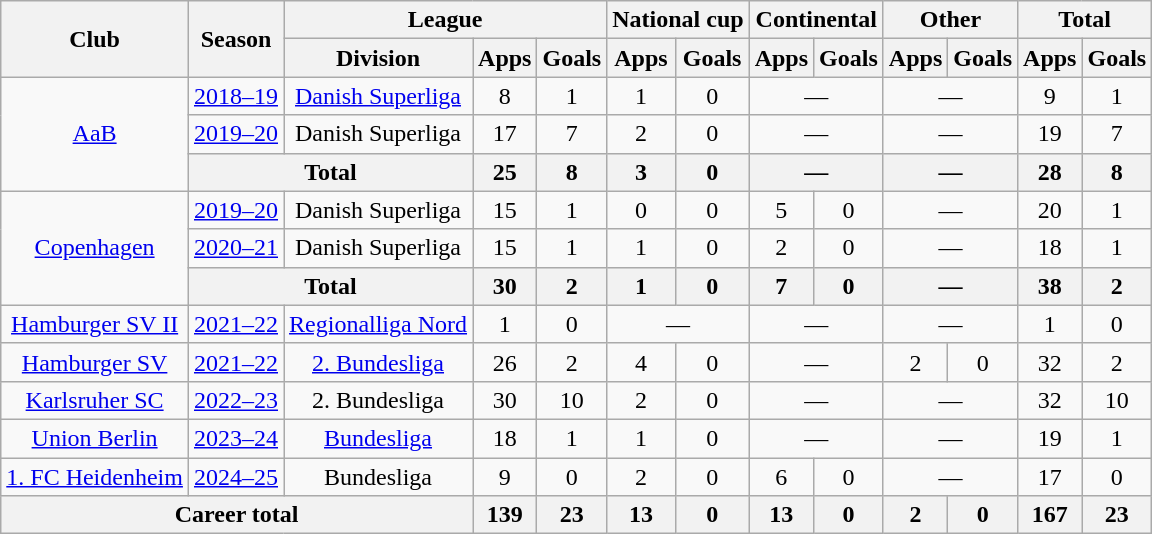<table class="wikitable" style="text-align:center">
<tr>
<th rowspan="2">Club</th>
<th rowspan="2">Season</th>
<th colspan="3">League</th>
<th colspan="2">National cup</th>
<th colspan="2">Continental</th>
<th colspan="2">Other</th>
<th colspan="2">Total</th>
</tr>
<tr>
<th>Division</th>
<th>Apps</th>
<th>Goals</th>
<th>Apps</th>
<th>Goals</th>
<th>Apps</th>
<th>Goals</th>
<th>Apps</th>
<th>Goals</th>
<th>Apps</th>
<th>Goals</th>
</tr>
<tr>
<td rowspan="3"><a href='#'>AaB</a></td>
<td><a href='#'>2018–19</a></td>
<td><a href='#'>Danish Superliga</a></td>
<td>8</td>
<td>1</td>
<td>1</td>
<td>0</td>
<td colspan="2">—</td>
<td colspan="2">—</td>
<td>9</td>
<td>1</td>
</tr>
<tr>
<td><a href='#'>2019–20</a></td>
<td>Danish Superliga</td>
<td>17</td>
<td>7</td>
<td>2</td>
<td>0</td>
<td colspan="2">—</td>
<td colspan="2">—</td>
<td>19</td>
<td>7</td>
</tr>
<tr>
<th colspan="2">Total</th>
<th>25</th>
<th>8</th>
<th>3</th>
<th>0</th>
<th colspan="2">—</th>
<th colspan="2">—</th>
<th>28</th>
<th>8</th>
</tr>
<tr>
<td rowspan="3"><a href='#'>Copenhagen</a></td>
<td><a href='#'>2019–20</a></td>
<td>Danish Superliga</td>
<td>15</td>
<td>1</td>
<td>0</td>
<td>0</td>
<td>5</td>
<td>0</td>
<td colspan="2">—</td>
<td>20</td>
<td>1</td>
</tr>
<tr>
<td><a href='#'>2020–21</a></td>
<td>Danish Superliga</td>
<td>15</td>
<td>1</td>
<td>1</td>
<td>0</td>
<td>2</td>
<td>0</td>
<td colspan="2">—</td>
<td>18</td>
<td>1</td>
</tr>
<tr>
<th colspan="2">Total</th>
<th>30</th>
<th>2</th>
<th>1</th>
<th>0</th>
<th>7</th>
<th>0</th>
<th colspan="2">—</th>
<th>38</th>
<th>2</th>
</tr>
<tr>
<td><a href='#'>Hamburger SV II</a></td>
<td><a href='#'>2021–22</a></td>
<td><a href='#'>Regionalliga Nord</a></td>
<td>1</td>
<td>0</td>
<td colspan="2">—</td>
<td colspan="2">—</td>
<td colspan="2">—</td>
<td>1</td>
<td>0</td>
</tr>
<tr>
<td><a href='#'>Hamburger SV</a></td>
<td><a href='#'>2021–22</a></td>
<td><a href='#'>2. Bundesliga</a></td>
<td>26</td>
<td>2</td>
<td>4</td>
<td>0</td>
<td colspan="2">—</td>
<td>2</td>
<td>0</td>
<td>32</td>
<td>2</td>
</tr>
<tr>
<td><a href='#'>Karlsruher SC</a></td>
<td><a href='#'>2022–23</a></td>
<td>2. Bundesliga</td>
<td>30</td>
<td>10</td>
<td>2</td>
<td>0</td>
<td colspan="2">—</td>
<td colspan="2">—</td>
<td>32</td>
<td>10</td>
</tr>
<tr>
<td><a href='#'>Union Berlin</a></td>
<td><a href='#'>2023–24</a></td>
<td><a href='#'>Bundesliga</a></td>
<td>18</td>
<td>1</td>
<td>1</td>
<td>0</td>
<td colspan="2">—</td>
<td colspan="2">—</td>
<td>19</td>
<td>1</td>
</tr>
<tr>
<td><a href='#'>1. FC Heidenheim</a></td>
<td><a href='#'>2024–25</a></td>
<td>Bundesliga</td>
<td>9</td>
<td>0</td>
<td>2</td>
<td>0</td>
<td>6</td>
<td>0</td>
<td colspan="2">—</td>
<td>17</td>
<td>0</td>
</tr>
<tr>
<th colspan="3">Career total</th>
<th>139</th>
<th>23</th>
<th>13</th>
<th>0</th>
<th>13</th>
<th>0</th>
<th>2</th>
<th>0</th>
<th>167</th>
<th>23</th>
</tr>
</table>
